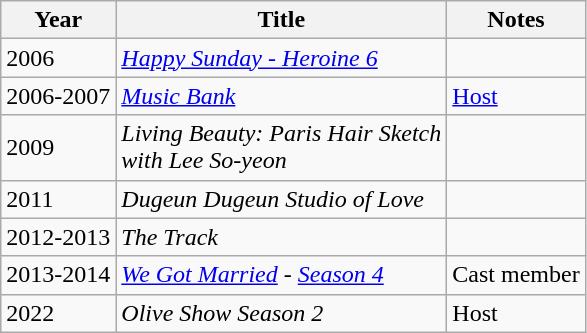<table class="wikitable">
<tr>
<th>Year</th>
<th>Title</th>
<th>Notes</th>
</tr>
<tr>
<td>2006</td>
<td><em><a href='#'>Happy Sunday - Heroine 6</a></em></td>
<td></td>
</tr>
<tr>
<td>2006-2007</td>
<td><em><a href='#'>Music Bank</a></em></td>
<td><a href='#'>Host</a></td>
</tr>
<tr>
<td>2009</td>
<td><em>Living Beauty: Paris Hair Sketch <br> with Lee So-yeon</em></td>
<td></td>
</tr>
<tr>
<td>2011</td>
<td><em>Dugeun Dugeun Studio of Love</em></td>
<td></td>
</tr>
<tr>
<td>2012-2013</td>
<td><em>The Track</em></td>
<td></td>
</tr>
<tr>
<td>2013-2014</td>
<td><em><a href='#'>We Got Married</a> - <a href='#'>Season 4</a></em></td>
<td>Cast member</td>
</tr>
<tr>
<td>2022</td>
<td><em>Olive Show Season 2</em></td>
<td>Host</td>
</tr>
</table>
